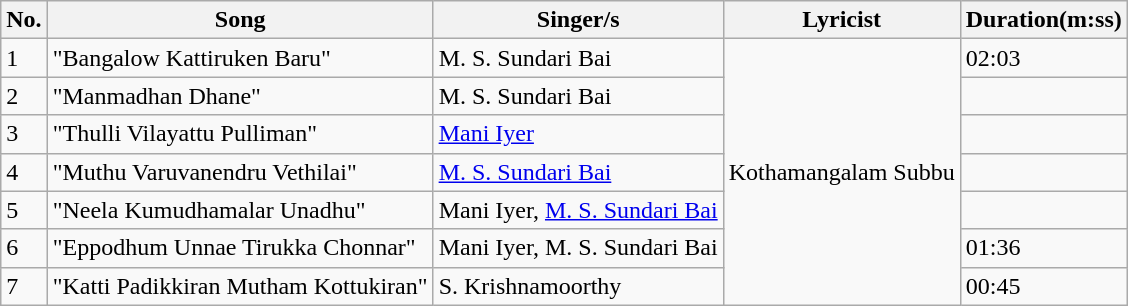<table class="wikitable">
<tr>
<th>No.</th>
<th>Song</th>
<th>Singer/s</th>
<th>Lyricist</th>
<th>Duration(m:ss)</th>
</tr>
<tr>
<td>1</td>
<td>"Bangalow Kattiruken Baru"</td>
<td>M. S. Sundari Bai</td>
<td rowspan=7>Kothamangalam Subbu</td>
<td>02:03</td>
</tr>
<tr>
<td>2</td>
<td>"Manmadhan Dhane"</td>
<td>M. S. Sundari Bai</td>
<td></td>
</tr>
<tr>
<td>3</td>
<td>"Thulli Vilayattu Pulliman"</td>
<td><a href='#'>Mani Iyer</a></td>
<td></td>
</tr>
<tr>
<td>4</td>
<td>"Muthu Varuvanendru Vethilai"</td>
<td><a href='#'>M. S. Sundari Bai</a></td>
<td></td>
</tr>
<tr>
<td>5</td>
<td>"Neela Kumudhamalar Unadhu"</td>
<td>Mani Iyer, <a href='#'>M. S. Sundari Bai</a></td>
<td></td>
</tr>
<tr>
<td>6</td>
<td>"Eppodhum Unnae Tirukka Chonnar"</td>
<td>Mani Iyer, M. S. Sundari Bai</td>
<td>01:36</td>
</tr>
<tr>
<td>7</td>
<td>"Katti Padikkiran Mutham Kottukiran"</td>
<td>S. Krishnamoorthy</td>
<td>00:45</td>
</tr>
</table>
